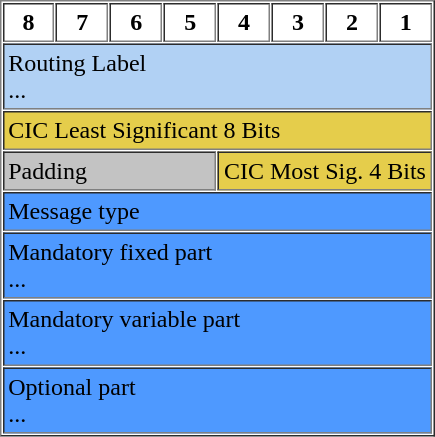<table align="right" border="1" cellpadding="3" cellspacing="1">
<tr align="center">
<th width="12.5%">8</th>
<th width="12.5%">7</th>
<th width="12.5%">6</th>
<th width="12.5%">5</th>
<th width="12.5%">4</th>
<th width="12.5%">3</th>
<th width="12.5%">2</th>
<th width="12.5%">1</th>
</tr>
<tr>
<td colspan="8" style="background:#b1d1f4">Routing Label<br>...</td>
</tr>
<tr>
<td colspan="8" style="background:#e5cd4b">CIC Least Significant 8 Bits</td>
</tr>
<tr>
<td colspan="4" style="width:25%; background:#c3c3c3">Padding</td>
<td colspan="4" style="background:#e5cd4b">CIC Most Sig. 4 Bits</td>
</tr>
<tr>
<td colspan="8" style="background:#4e99ff">Message type</td>
</tr>
<tr>
<td colspan="8" style="background:#4e99ff">Mandatory fixed part<br>...</td>
</tr>
<tr>
<td colspan="8" style="background:#4e99ff">Mandatory variable part<br>...</td>
</tr>
<tr>
<td colspan="8" style="background:#4e99ff">Optional part<br>...</td>
</tr>
</table>
